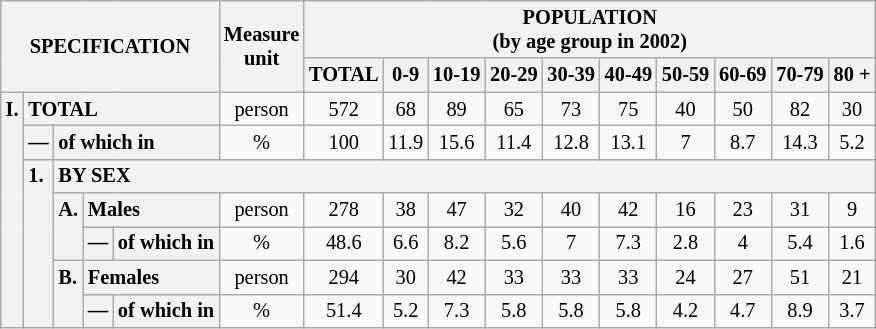<table class="wikitable" style="font-size:85%; text-align:center">
<tr>
<th rowspan="2" colspan="5">SPECIFICATION</th>
<th rowspan="2">Measure<br> unit</th>
<th colspan="10" rowspan="1">POPULATION<br> (by age group in 2002)</th>
</tr>
<tr>
<th>TOTAL</th>
<th>0-9</th>
<th>10-19</th>
<th>20-29</th>
<th>30-39</th>
<th>40-49</th>
<th>50-59</th>
<th>60-69</th>
<th>70-79</th>
<th>80 +</th>
</tr>
<tr>
<th style="text-align:left" valign="top" rowspan="7">I.</th>
<th style="text-align:left" colspan="4">TOTAL</th>
<td>person</td>
<td>572</td>
<td>68</td>
<td>89</td>
<td>65</td>
<td>73</td>
<td>75</td>
<td>40</td>
<td>50</td>
<td>82</td>
<td>30</td>
</tr>
<tr>
<th style="text-align:left" valign="top">—</th>
<th style="text-align:left" colspan="3">of which in</th>
<td>%</td>
<td>100</td>
<td>11.9</td>
<td>15.6</td>
<td>11.4</td>
<td>12.8</td>
<td>13.1</td>
<td>7</td>
<td>8.7</td>
<td>14.3</td>
<td>5.2</td>
</tr>
<tr>
<th style="text-align:left" valign="top" rowspan="5">1.</th>
<th style="text-align:left" colspan="14">BY SEX</th>
</tr>
<tr>
<th style="text-align:left" valign="top" rowspan="2">A.</th>
<th style="text-align:left" colspan="2">Males</th>
<td>person</td>
<td>278</td>
<td>38</td>
<td>47</td>
<td>32</td>
<td>40</td>
<td>42</td>
<td>16</td>
<td>23</td>
<td>31</td>
<td>9</td>
</tr>
<tr>
<th style="text-align:left" valign="top">—</th>
<th style="text-align:left" colspan="1">of which in</th>
<td>%</td>
<td>48.6</td>
<td>6.6</td>
<td>8.2</td>
<td>5.6</td>
<td>7</td>
<td>7.3</td>
<td>2.8</td>
<td>4</td>
<td>5.4</td>
<td>1.6</td>
</tr>
<tr>
<th style="text-align:left" valign="top" rowspan="2">B.</th>
<th style="text-align:left" colspan="2">Females</th>
<td>person</td>
<td>294</td>
<td>30</td>
<td>42</td>
<td>33</td>
<td>33</td>
<td>33</td>
<td>24</td>
<td>27</td>
<td>51</td>
<td>21</td>
</tr>
<tr>
<th style="text-align:left" valign="top">—</th>
<th style="text-align:left" colspan="1">of which in</th>
<td>%</td>
<td>51.4</td>
<td>5.2</td>
<td>7.3</td>
<td>5.8</td>
<td>5.8</td>
<td>5.8</td>
<td>4.2</td>
<td>4.7</td>
<td>8.9</td>
<td>3.7</td>
</tr>
</table>
